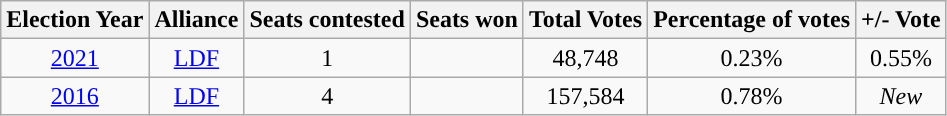<table class="wikitable" style="text-align:center">
<tr>
<th Style="background-color:">Election Year</th>
<th Style="background-color:">Alliance</th>
<th Style="background-color:">Seats contested</th>
<th Style="background-color:">Seats won</th>
<th Style="background-color:">Total Votes</th>
<th Style="background-color:">Percentage of votes</th>
<th Style="background-color:">+/- Vote</th>
</tr>
<tr>
<td><a href='#'>2021</a></td>
<td><a href='#'>LDF</a></td>
<td>1</td>
<td></td>
<td>48,748</td>
<td>0.23%</td>
<td> 0.55%</td>
</tr>
<tr>
<td><a href='#'>2016</a></td>
<td><a href='#'>LDF</a></td>
<td>4</td>
<td></td>
<td>157,584</td>
<td>0.78%</td>
<td><em>New</em></td>
</tr>
</table>
